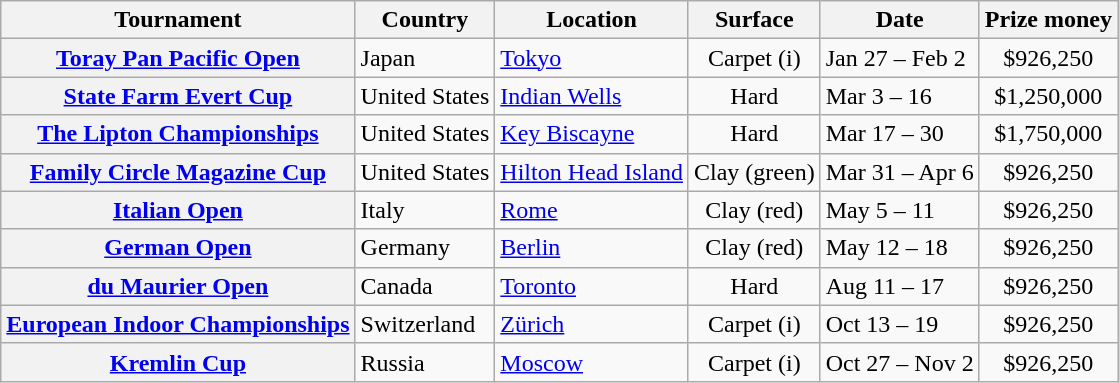<table class="wikitable plainrowheaders nowrap">
<tr>
<th scope="col">Tournament</th>
<th scope="col">Country</th>
<th scope="col">Location</th>
<th scope="col">Surface</th>
<th scope="col">Date</th>
<th scope="col">Prize money</th>
</tr>
<tr>
<th scope="row"><a href='#'>Toray Pan Pacific Open</a></th>
<td>Japan</td>
<td><a href='#'>Tokyo</a></td>
<td align="center">Carpet (i)</td>
<td>Jan 27 – Feb 2</td>
<td align="center">$926,250</td>
</tr>
<tr>
<th scope="row"><a href='#'>State Farm Evert Cup</a></th>
<td>United States</td>
<td><a href='#'>Indian Wells</a></td>
<td align="center">Hard</td>
<td>Mar 3 – 16</td>
<td align="center">$1,250,000</td>
</tr>
<tr>
<th scope="row"><a href='#'>The Lipton Championships</a></th>
<td>United States</td>
<td><a href='#'>Key Biscayne</a></td>
<td align="center">Hard</td>
<td>Mar 17 – 30</td>
<td align="center">$1,750,000</td>
</tr>
<tr>
<th scope="row"><a href='#'>Family Circle Magazine Cup</a></th>
<td>United States</td>
<td><a href='#'>Hilton Head Island</a></td>
<td align="center">Clay (green)</td>
<td>Mar 31 – Apr 6</td>
<td align="center">$926,250</td>
</tr>
<tr>
<th scope="row"><a href='#'>Italian Open</a></th>
<td>Italy</td>
<td><a href='#'>Rome</a></td>
<td align="center">Clay (red)</td>
<td>May 5 – 11</td>
<td align="center">$926,250</td>
</tr>
<tr>
<th scope="row"><a href='#'>German Open</a></th>
<td>Germany</td>
<td><a href='#'>Berlin</a></td>
<td align="center">Clay (red)</td>
<td>May 12 – 18</td>
<td align="center">$926,250</td>
</tr>
<tr>
<th scope="row"><a href='#'>du Maurier Open</a></th>
<td>Canada</td>
<td><a href='#'>Toronto</a></td>
<td align="center">Hard</td>
<td>Aug 11 – 17</td>
<td align="center">$926,250</td>
</tr>
<tr>
<th scope="row"><a href='#'>European Indoor Championships</a></th>
<td>Switzerland</td>
<td><a href='#'>Zürich</a></td>
<td align="center">Carpet (i)</td>
<td>Oct 13 – 19</td>
<td align="center">$926,250</td>
</tr>
<tr>
<th scope="row"><a href='#'>Kremlin Cup</a></th>
<td>Russia</td>
<td><a href='#'>Moscow</a></td>
<td align="center">Carpet (i)</td>
<td>Oct 27 – Nov 2</td>
<td align="center">$926,250</td>
</tr>
</table>
